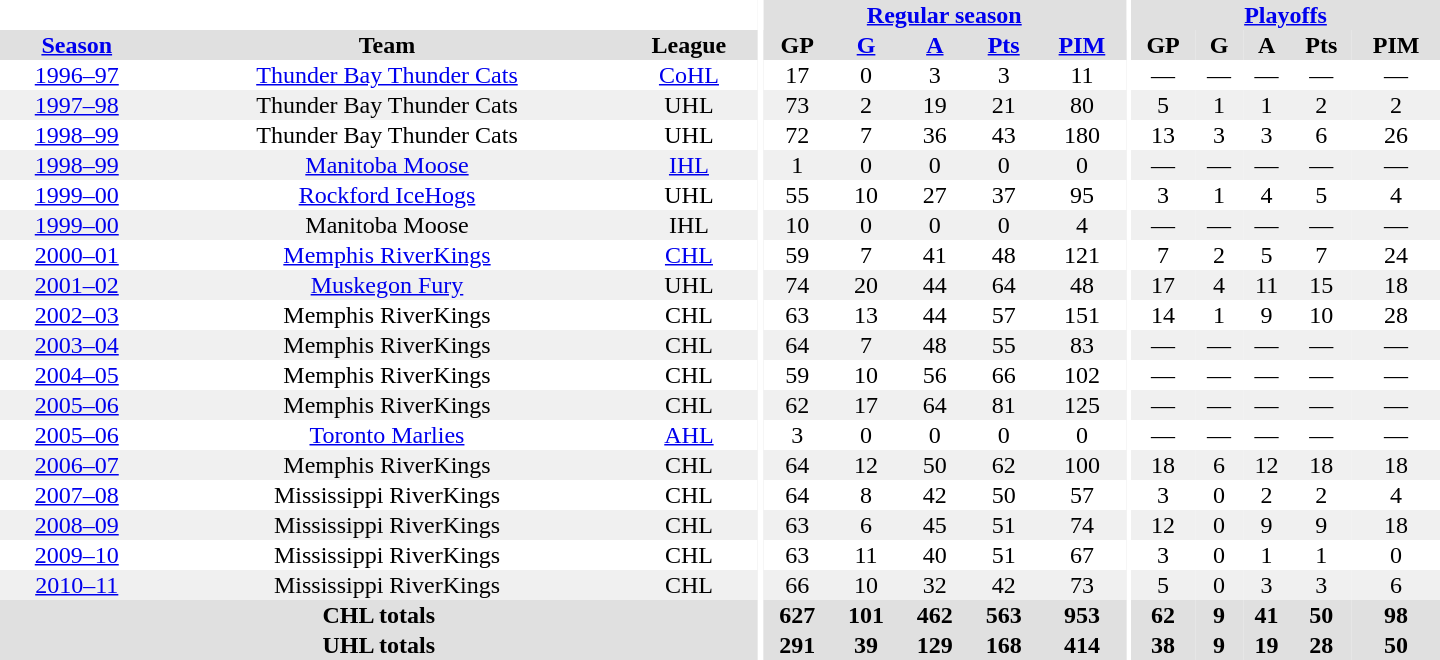<table border="0" cellpadding="1" cellspacing="0" style="text-align:center; width:60em">
<tr bgcolor="#e0e0e0">
<th colspan="3" bgcolor="#ffffff"></th>
<th rowspan="99" bgcolor="#ffffff"></th>
<th colspan="5"><a href='#'>Regular season</a></th>
<th rowspan="99" bgcolor="#ffffff"></th>
<th colspan="5"><a href='#'>Playoffs</a></th>
</tr>
<tr bgcolor="#e0e0e0">
<th><a href='#'>Season</a></th>
<th>Team</th>
<th>League</th>
<th>GP</th>
<th><a href='#'>G</a></th>
<th><a href='#'>A</a></th>
<th><a href='#'>Pts</a></th>
<th><a href='#'>PIM</a></th>
<th>GP</th>
<th>G</th>
<th>A</th>
<th>Pts</th>
<th>PIM</th>
</tr>
<tr>
<td><a href='#'>1996–97</a></td>
<td><a href='#'>Thunder Bay Thunder Cats</a></td>
<td><a href='#'>CoHL</a></td>
<td>17</td>
<td>0</td>
<td>3</td>
<td>3</td>
<td>11</td>
<td>—</td>
<td>—</td>
<td>—</td>
<td>—</td>
<td>—</td>
</tr>
<tr bgcolor="#f0f0f0">
<td><a href='#'>1997–98</a></td>
<td>Thunder Bay Thunder Cats</td>
<td>UHL</td>
<td>73</td>
<td>2</td>
<td>19</td>
<td>21</td>
<td>80</td>
<td>5</td>
<td>1</td>
<td>1</td>
<td>2</td>
<td>2</td>
</tr>
<tr>
<td><a href='#'>1998–99</a></td>
<td>Thunder Bay Thunder Cats</td>
<td>UHL</td>
<td>72</td>
<td>7</td>
<td>36</td>
<td>43</td>
<td>180</td>
<td>13</td>
<td>3</td>
<td>3</td>
<td>6</td>
<td>26</td>
</tr>
<tr bgcolor="#f0f0f0">
<td><a href='#'>1998–99</a></td>
<td><a href='#'>Manitoba Moose</a></td>
<td><a href='#'>IHL</a></td>
<td>1</td>
<td>0</td>
<td>0</td>
<td>0</td>
<td>0</td>
<td>—</td>
<td>—</td>
<td>—</td>
<td>—</td>
<td>—</td>
</tr>
<tr>
<td><a href='#'>1999–00</a></td>
<td><a href='#'>Rockford IceHogs</a></td>
<td>UHL</td>
<td>55</td>
<td>10</td>
<td>27</td>
<td>37</td>
<td>95</td>
<td>3</td>
<td>1</td>
<td>4</td>
<td>5</td>
<td>4</td>
</tr>
<tr bgcolor="#f0f0f0">
<td><a href='#'>1999–00</a></td>
<td>Manitoba Moose</td>
<td>IHL</td>
<td>10</td>
<td>0</td>
<td>0</td>
<td>0</td>
<td>4</td>
<td>—</td>
<td>—</td>
<td>—</td>
<td>—</td>
<td>—</td>
</tr>
<tr>
<td><a href='#'>2000–01</a></td>
<td><a href='#'>Memphis RiverKings</a></td>
<td><a href='#'>CHL</a></td>
<td>59</td>
<td>7</td>
<td>41</td>
<td>48</td>
<td>121</td>
<td>7</td>
<td>2</td>
<td>5</td>
<td>7</td>
<td>24</td>
</tr>
<tr bgcolor="#f0f0f0">
<td><a href='#'>2001–02</a></td>
<td><a href='#'>Muskegon Fury</a></td>
<td>UHL</td>
<td>74</td>
<td>20</td>
<td>44</td>
<td>64</td>
<td>48</td>
<td>17</td>
<td>4</td>
<td>11</td>
<td>15</td>
<td>18</td>
</tr>
<tr>
<td><a href='#'>2002–03</a></td>
<td>Memphis RiverKings</td>
<td>CHL</td>
<td>63</td>
<td>13</td>
<td>44</td>
<td>57</td>
<td>151</td>
<td>14</td>
<td>1</td>
<td>9</td>
<td>10</td>
<td>28</td>
</tr>
<tr bgcolor="#f0f0f0">
<td><a href='#'>2003–04</a></td>
<td>Memphis RiverKings</td>
<td>CHL</td>
<td>64</td>
<td>7</td>
<td>48</td>
<td>55</td>
<td>83</td>
<td>—</td>
<td>—</td>
<td>—</td>
<td>—</td>
<td>—</td>
</tr>
<tr>
<td><a href='#'>2004–05</a></td>
<td>Memphis RiverKings</td>
<td>CHL</td>
<td>59</td>
<td>10</td>
<td>56</td>
<td>66</td>
<td>102</td>
<td>—</td>
<td>—</td>
<td>—</td>
<td>—</td>
<td>—</td>
</tr>
<tr bgcolor="#f0f0f0">
<td><a href='#'>2005–06</a></td>
<td>Memphis RiverKings</td>
<td>CHL</td>
<td>62</td>
<td>17</td>
<td>64</td>
<td>81</td>
<td>125</td>
<td>—</td>
<td>—</td>
<td>—</td>
<td>—</td>
<td>—</td>
</tr>
<tr>
<td><a href='#'>2005–06</a></td>
<td><a href='#'>Toronto Marlies</a></td>
<td><a href='#'>AHL</a></td>
<td>3</td>
<td>0</td>
<td>0</td>
<td>0</td>
<td>0</td>
<td>—</td>
<td>—</td>
<td>—</td>
<td>—</td>
<td>—</td>
</tr>
<tr bgcolor="#f0f0f0">
<td><a href='#'>2006–07</a></td>
<td>Memphis RiverKings</td>
<td>CHL</td>
<td>64</td>
<td>12</td>
<td>50</td>
<td>62</td>
<td>100</td>
<td>18</td>
<td>6</td>
<td>12</td>
<td>18</td>
<td>18</td>
</tr>
<tr>
<td><a href='#'>2007–08</a></td>
<td>Mississippi RiverKings</td>
<td>CHL</td>
<td>64</td>
<td>8</td>
<td>42</td>
<td>50</td>
<td>57</td>
<td>3</td>
<td>0</td>
<td>2</td>
<td>2</td>
<td>4</td>
</tr>
<tr bgcolor="#f0f0f0">
<td><a href='#'>2008–09</a></td>
<td>Mississippi RiverKings</td>
<td>CHL</td>
<td>63</td>
<td>6</td>
<td>45</td>
<td>51</td>
<td>74</td>
<td>12</td>
<td>0</td>
<td>9</td>
<td>9</td>
<td>18</td>
</tr>
<tr>
<td><a href='#'>2009–10</a></td>
<td>Mississippi RiverKings</td>
<td>CHL</td>
<td>63</td>
<td>11</td>
<td>40</td>
<td>51</td>
<td>67</td>
<td>3</td>
<td>0</td>
<td>1</td>
<td>1</td>
<td>0</td>
</tr>
<tr bgcolor="#f0f0f0">
<td><a href='#'>2010–11</a></td>
<td>Mississippi RiverKings</td>
<td>CHL</td>
<td>66</td>
<td>10</td>
<td>32</td>
<td>42</td>
<td>73</td>
<td>5</td>
<td>0</td>
<td>3</td>
<td>3</td>
<td>6</td>
</tr>
<tr>
</tr>
<tr ALIGN="center" bgcolor="#e0e0e0">
<th colspan="3">CHL totals</th>
<th ALIGN="center">627</th>
<th ALIGN="center">101</th>
<th ALIGN="center">462</th>
<th ALIGN="center">563</th>
<th ALIGN="center">953</th>
<th ALIGN="center">62</th>
<th ALIGN="center">9</th>
<th ALIGN="center">41</th>
<th ALIGN="center">50</th>
<th ALIGN="center">98</th>
</tr>
<tr>
</tr>
<tr ALIGN="center" bgcolor="#e0e0e0">
<th colspan="3">UHL totals</th>
<th ALIGN="center">291</th>
<th ALIGN="center">39</th>
<th ALIGN="center">129</th>
<th ALIGN="center">168</th>
<th ALIGN="center">414</th>
<th ALIGN="center">38</th>
<th ALIGN="center">9</th>
<th ALIGN="center">19</th>
<th ALIGN="center">28</th>
<th ALIGN="center">50</th>
</tr>
</table>
